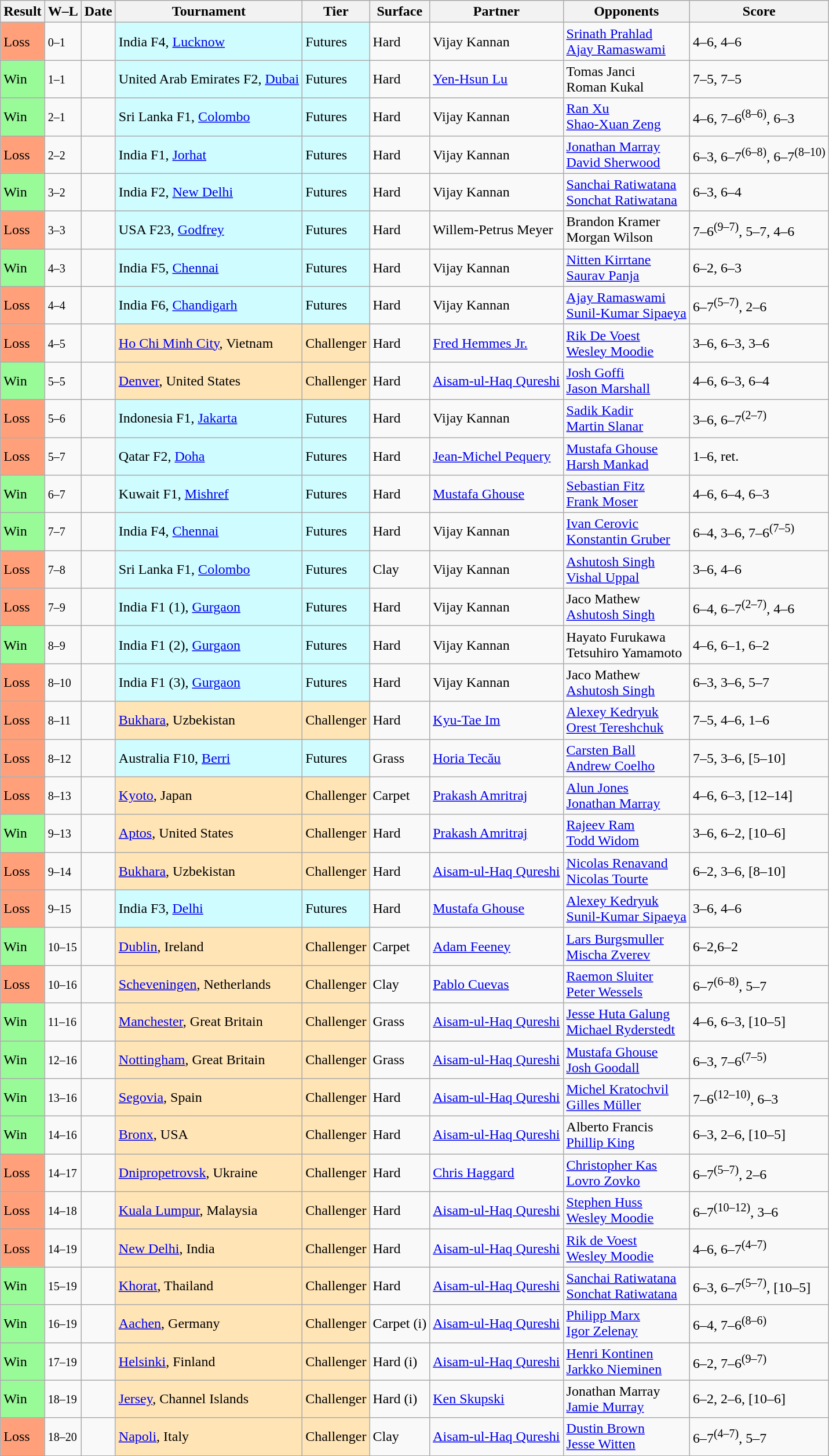<table class="sortable wikitable">
<tr>
<th>Result</th>
<th class="unsortable">W–L</th>
<th>Date</th>
<th>Tournament</th>
<th>Tier</th>
<th>Surface</th>
<th>Partner</th>
<th>Opponents</th>
<th class="unsortable">Score</th>
</tr>
<tr>
<td bgcolor=FFA07A>Loss</td>
<td><small>0–1</small></td>
<td></td>
<td style="background:#cffcff;">India F4, <a href='#'>Lucknow</a></td>
<td style="background:#cffcff;">Futures</td>
<td>Hard</td>
<td> Vijay Kannan</td>
<td> <a href='#'>Srinath Prahlad</a><br> <a href='#'>Ajay Ramaswami</a></td>
<td>4–6, 4–6</td>
</tr>
<tr>
<td bgcolor=98FB98>Win</td>
<td><small>1–1</small></td>
<td></td>
<td style="background:#cffcff;">United Arab Emirates F2, <a href='#'>Dubai</a></td>
<td style="background:#cffcff;">Futures</td>
<td>Hard</td>
<td> <a href='#'>Yen-Hsun Lu</a></td>
<td> Tomas Janci <br> Roman Kukal</td>
<td>7–5, 7–5</td>
</tr>
<tr>
<td bgcolor=98FB98>Win</td>
<td><small>2–1</small></td>
<td></td>
<td style="background:#cffcff;">Sri Lanka F1, <a href='#'>Colombo</a></td>
<td style="background:#cffcff;">Futures</td>
<td>Hard</td>
<td> Vijay Kannan</td>
<td> <a href='#'>Ran Xu</a><br> <a href='#'>Shao-Xuan Zeng</a></td>
<td>4–6, 7–6<sup>(8–6)</sup>, 6–3</td>
</tr>
<tr>
<td bgcolor=FFA07A>Loss</td>
<td><small>2–2</small></td>
<td></td>
<td style="background:#cffcff;">India F1, <a href='#'>Jorhat</a></td>
<td style="background:#cffcff;">Futures</td>
<td>Hard</td>
<td> Vijay Kannan</td>
<td> <a href='#'>Jonathan Marray</a><br> <a href='#'>David Sherwood</a></td>
<td>6–3, 6–7<sup>(6–8)</sup>, 6–7<sup>(8–10)</sup></td>
</tr>
<tr>
<td bgcolor=98FB98>Win</td>
<td><small>3–2</small></td>
<td></td>
<td style="background:#cffcff;">India F2, <a href='#'>New Delhi</a></td>
<td style="background:#cffcff;">Futures</td>
<td>Hard</td>
<td> Vijay Kannan</td>
<td> <a href='#'>Sanchai Ratiwatana</a><br> <a href='#'>Sonchat Ratiwatana</a></td>
<td>6–3, 6–4</td>
</tr>
<tr>
<td bgcolor=FFA07A>Loss</td>
<td><small>3–3</small></td>
<td></td>
<td style="background:#cffcff;">USA F23, <a href='#'>Godfrey</a></td>
<td style="background:#cffcff;">Futures</td>
<td>Hard</td>
<td> Willem-Petrus Meyer</td>
<td> Brandon Kramer<br>  Morgan Wilson</td>
<td>7–6<sup>(9–7)</sup>, 5–7, 4–6</td>
</tr>
<tr>
<td bgcolor=98FB98>Win</td>
<td><small>4–3</small></td>
<td></td>
<td style="background:#cffcff;">India F5, <a href='#'>Chennai</a></td>
<td style="background:#cffcff;">Futures</td>
<td>Hard</td>
<td> Vijay Kannan</td>
<td> <a href='#'>Nitten Kirrtane</a><br> <a href='#'>Saurav Panja</a></td>
<td>6–2, 6–3</td>
</tr>
<tr>
<td bgcolor=FFA07A>Loss</td>
<td><small>4–4</small></td>
<td></td>
<td style="background:#cffcff;">India F6, <a href='#'>Chandigarh</a></td>
<td style="background:#cffcff;">Futures</td>
<td>Hard</td>
<td> Vijay Kannan</td>
<td> <a href='#'>Ajay Ramaswami</a><br>  <a href='#'>Sunil-Kumar Sipaeya</a></td>
<td>6–7<sup>(5–7)</sup>, 2–6</td>
</tr>
<tr>
<td bgcolor=FFA07A>Loss</td>
<td><small>4–5</small></td>
<td></td>
<td style="background:moccasin;"><a href='#'>Ho Chi Minh City</a>, Vietnam</td>
<td style="background:moccasin;">Challenger</td>
<td>Hard</td>
<td> <a href='#'>Fred Hemmes Jr.</a></td>
<td> <a href='#'>Rik De Voest</a><br>  <a href='#'>Wesley Moodie</a></td>
<td>3–6, 6–3, 3–6</td>
</tr>
<tr>
<td bgcolor=98FB98>Win</td>
<td><small>5–5</small></td>
<td></td>
<td style="background:moccasin;"><a href='#'>Denver</a>, United States</td>
<td style="background:moccasin;">Challenger</td>
<td>Hard</td>
<td> <a href='#'>Aisam-ul-Haq Qureshi</a></td>
<td> <a href='#'>Josh Goffi</a><br> <a href='#'>Jason Marshall</a></td>
<td>4–6, 6–3, 6–4</td>
</tr>
<tr>
<td bgcolor=FFA07A>Loss</td>
<td><small>5–6</small></td>
<td></td>
<td style="background:#cffcff;">Indonesia F1, <a href='#'>Jakarta</a></td>
<td style="background:#cffcff;">Futures</td>
<td>Hard</td>
<td> Vijay Kannan</td>
<td> <a href='#'>Sadik Kadir</a> <br>  <a href='#'>Martin Slanar</a></td>
<td>3–6, 6–7<sup>(2–7)</sup></td>
</tr>
<tr>
<td bgcolor=FFA07A>Loss</td>
<td><small>5–7</small></td>
<td></td>
<td style="background:#cffcff;">Qatar F2, <a href='#'>Doha</a></td>
<td style="background:#cffcff;">Futures</td>
<td>Hard</td>
<td> <a href='#'>Jean-Michel Pequery</a></td>
<td> <a href='#'>Mustafa Ghouse</a><br> <a href='#'>Harsh Mankad</a></td>
<td>1–6, ret.</td>
</tr>
<tr>
<td bgcolor=98FB98>Win</td>
<td><small>6–7</small></td>
<td></td>
<td style="background:#cffcff;">Kuwait F1, <a href='#'>Mishref</a></td>
<td style="background:#cffcff;">Futures</td>
<td>Hard</td>
<td> <a href='#'>Mustafa Ghouse</a></td>
<td> <a href='#'>Sebastian Fitz</a><br> <a href='#'>Frank Moser</a></td>
<td>4–6, 6–4, 6–3</td>
</tr>
<tr>
<td bgcolor=98FB98>Win</td>
<td><small>7–7</small></td>
<td></td>
<td style="background:#cffcff;">India F4, <a href='#'>Chennai</a></td>
<td style="background:#cffcff;">Futures</td>
<td>Hard</td>
<td> Vijay Kannan</td>
<td> <a href='#'>Ivan Cerovic</a> <br>  <a href='#'>Konstantin Gruber</a></td>
<td>6–4, 3–6, 7–6<sup>(7–5)</sup></td>
</tr>
<tr>
<td bgcolor=FFA07A>Loss</td>
<td><small>7–8</small></td>
<td></td>
<td style="background:#cffcff;">Sri Lanka F1, <a href='#'>Colombo</a></td>
<td style="background:#cffcff;">Futures</td>
<td>Clay</td>
<td> Vijay Kannan</td>
<td> <a href='#'>Ashutosh Singh</a><br> <a href='#'>Vishal Uppal</a></td>
<td>3–6, 4–6</td>
</tr>
<tr>
<td bgcolor=FFA07A>Loss</td>
<td><small>7–9</small></td>
<td></td>
<td style="background:#cffcff;">India F1 (1), <a href='#'>Gurgaon</a></td>
<td style="background:#cffcff;">Futures</td>
<td>Hard</td>
<td> Vijay Kannan</td>
<td> Jaco Mathew<br> <a href='#'>Ashutosh Singh</a></td>
<td>6–4, 6–7<sup>(2–7)</sup>, 4–6</td>
</tr>
<tr>
<td bgcolor=98FB98>Win</td>
<td><small>8–9</small></td>
<td></td>
<td style="background:#cffcff;">India F1 (2), <a href='#'>Gurgaon</a></td>
<td style="background:#cffcff;">Futures</td>
<td>Hard</td>
<td> Vijay Kannan</td>
<td> Hayato Furukawa<br> Tetsuhiro Yamamoto</td>
<td>4–6, 6–1, 6–2</td>
</tr>
<tr>
<td bgcolor=FFA07A>Loss</td>
<td><small>8–10</small></td>
<td></td>
<td style="background:#cffcff;">India F1 (3), <a href='#'>Gurgaon</a></td>
<td style="background:#cffcff;">Futures</td>
<td>Hard</td>
<td> Vijay Kannan</td>
<td> Jaco Mathew<br> <a href='#'>Ashutosh Singh</a></td>
<td>6–3, 3–6, 5–7</td>
</tr>
<tr>
<td bgcolor=ffa07a>Loss</td>
<td><small>8–11</small></td>
<td></td>
<td style="background:moccasin;"><a href='#'>Bukhara</a>, Uzbekistan</td>
<td style="background:moccasin;">Challenger</td>
<td>Hard</td>
<td> <a href='#'>Kyu-Tae Im</a></td>
<td> <a href='#'>Alexey Kedryuk</a> <br> <a href='#'>Orest Tereshchuk</a></td>
<td>7–5, 4–6, 1–6</td>
</tr>
<tr>
<td bgcolor=ffa07a>Loss</td>
<td><small>8–12</small></td>
<td></td>
<td bgcolor=cffcff>Australia F10, <a href='#'>Berri</a></td>
<td bgcolor=cffcff>Futures</td>
<td>Grass</td>
<td> <a href='#'>Horia Tecău</a></td>
<td> <a href='#'>Carsten Ball</a><br> <a href='#'>Andrew Coelho</a></td>
<td>7–5, 3–6, [5–10]</td>
</tr>
<tr>
<td style="background:#ffa07a;">Loss</td>
<td><small>8–13</small></td>
<td></td>
<td style="background:moccasin;"><a href='#'>Kyoto</a>, Japan</td>
<td style="background:moccasin;">Challenger</td>
<td>Carpet</td>
<td> <a href='#'>Prakash Amritraj</a></td>
<td> <a href='#'>Alun Jones</a> <br>  <a href='#'>Jonathan Marray</a></td>
<td>4–6, 6–3, [12–14]</td>
</tr>
<tr>
<td style="background:#98fb98;">Win</td>
<td><small>9–13</small></td>
<td></td>
<td style="background:moccasin;"><a href='#'>Aptos</a>, United States</td>
<td style="background:moccasin;">Challenger</td>
<td>Hard</td>
<td> <a href='#'>Prakash Amritraj</a></td>
<td> <a href='#'>Rajeev Ram</a> <br>  <a href='#'>Todd Widom</a></td>
<td>3–6, 6–2, [10–6]</td>
</tr>
<tr>
<td bgcolor=FFA07A>Loss</td>
<td><small>9–14</small></td>
<td></td>
<td style="background:moccasin;"><a href='#'>Bukhara</a>, Uzbekistan</td>
<td style="background:moccasin;">Challenger</td>
<td>Hard</td>
<td> <a href='#'>Aisam-ul-Haq Qureshi</a></td>
<td> <a href='#'>Nicolas Renavand</a><br> <a href='#'>Nicolas Tourte</a></td>
<td>6–2, 3–6, [8–10]</td>
</tr>
<tr>
<td bgcolor=FFA07A>Loss</td>
<td><small>9–15</small></td>
<td></td>
<td style="background:#cffcff;">India F3, <a href='#'>Delhi</a></td>
<td style="background:#cffcff;">Futures</td>
<td>Hard</td>
<td> <a href='#'>Mustafa Ghouse</a></td>
<td> <a href='#'>Alexey Kedryuk</a><br> <a href='#'>Sunil-Kumar Sipaeya</a></td>
<td>3–6, 4–6</td>
</tr>
<tr>
<td style="background:#98fb98;">Win</td>
<td><small>10–15</small></td>
<td><a href='#'></a></td>
<td style="background:moccasin;"><a href='#'>Dublin</a>, Ireland</td>
<td style="background:moccasin;">Challenger</td>
<td>Carpet</td>
<td> <a href='#'>Adam Feeney</a></td>
<td> <a href='#'>Lars Burgsmuller</a><br> <a href='#'>Mischa Zverev</a></td>
<td>6–2,6–2</td>
</tr>
<tr>
<td bgcolor=FFA07A>Loss</td>
<td><small>10–16</small></td>
<td></td>
<td style="background:moccasin;"><a href='#'>Scheveningen</a>, Netherlands</td>
<td style="background:moccasin;">Challenger</td>
<td>Clay</td>
<td> <a href='#'>Pablo Cuevas</a></td>
<td> <a href='#'>Raemon Sluiter</a><br> <a href='#'>Peter Wessels</a></td>
<td>6–7<sup>(6–8)</sup>, 5–7</td>
</tr>
<tr>
<td bgcolor=98FB98>Win</td>
<td><small>11–16</small></td>
<td></td>
<td style="background:moccasin;"><a href='#'>Manchester</a>, Great Britain</td>
<td style="background:moccasin;">Challenger</td>
<td>Grass</td>
<td> <a href='#'>Aisam-ul-Haq Qureshi</a></td>
<td> <a href='#'>Jesse Huta Galung</a><br> <a href='#'>Michael Ryderstedt</a></td>
<td>4–6, 6–3, [10–5]</td>
</tr>
<tr>
<td bgcolor=98FB98>Win</td>
<td><small>12–16</small></td>
<td></td>
<td style="background:moccasin;"><a href='#'>Nottingham</a>, Great Britain</td>
<td style="background:moccasin;">Challenger</td>
<td>Grass</td>
<td> <a href='#'>Aisam-ul-Haq Qureshi</a></td>
<td> <a href='#'>Mustafa Ghouse</a><br> <a href='#'>Josh Goodall</a></td>
<td>6–3, 7–6<sup>(7–5)</sup></td>
</tr>
<tr>
<td bgcolor=98FB98>Win</td>
<td><small>13–16</small></td>
<td></td>
<td style="background:moccasin;"><a href='#'>Segovia</a>, Spain</td>
<td style="background:moccasin;">Challenger</td>
<td>Hard</td>
<td> <a href='#'>Aisam-ul-Haq Qureshi</a></td>
<td> <a href='#'>Michel Kratochvil</a><br> <a href='#'>Gilles Müller</a></td>
<td>7–6<sup>(12–10)</sup>, 6–3</td>
</tr>
<tr>
<td bgcolor=98FB98>Win</td>
<td><small>14–16</small></td>
<td></td>
<td style="background:moccasin;"><a href='#'>Bronx</a>, USA</td>
<td style="background:moccasin;">Challenger</td>
<td>Hard</td>
<td> <a href='#'>Aisam-ul-Haq Qureshi</a></td>
<td> Alberto Francis<br> <a href='#'>Phillip King</a></td>
<td>6–3, 2–6, [10–5]</td>
</tr>
<tr>
<td bgcolor=FFA07A>Loss</td>
<td><small>14–17</small></td>
<td></td>
<td style="background:moccasin;"><a href='#'>Dnipropetrovsk</a>, Ukraine</td>
<td style="background:moccasin;">Challenger</td>
<td>Hard</td>
<td> <a href='#'>Chris Haggard</a></td>
<td> <a href='#'>Christopher Kas</a><br> <a href='#'>Lovro Zovko</a></td>
<td>6–7<sup>(5–7)</sup>, 2–6</td>
</tr>
<tr>
<td bgcolor=FFA07A>Loss</td>
<td><small>14–18</small></td>
<td></td>
<td style="background:moccasin;"><a href='#'>Kuala Lumpur</a>, Malaysia</td>
<td style="background:moccasin;">Challenger</td>
<td>Hard</td>
<td> <a href='#'>Aisam-ul-Haq Qureshi</a></td>
<td> <a href='#'>Stephen Huss</a><br> <a href='#'>Wesley Moodie</a></td>
<td>6–7<sup>(10–12)</sup>, 3–6</td>
</tr>
<tr>
<td bgcolor=FFA07A>Loss</td>
<td><small>14–19</small></td>
<td></td>
<td style="background:moccasin;"><a href='#'>New Delhi</a>, India</td>
<td style="background:moccasin;">Challenger</td>
<td>Hard</td>
<td> <a href='#'>Aisam-ul-Haq Qureshi</a></td>
<td> <a href='#'>Rik de Voest</a><br> <a href='#'>Wesley Moodie</a></td>
<td>4–6, 6–7<sup>(4–7)</sup></td>
</tr>
<tr>
<td bgcolor=98FB98>Win</td>
<td><small>15–19</small></td>
<td><a href='#'></a></td>
<td style="background:moccasin;"><a href='#'>Khorat</a>, Thailand</td>
<td style="background:moccasin;">Challenger</td>
<td>Hard</td>
<td> <a href='#'>Aisam-ul-Haq Qureshi</a></td>
<td> <a href='#'>Sanchai Ratiwatana</a><br> <a href='#'>Sonchat Ratiwatana</a></td>
<td>6–3, 6–7<sup>(5–7)</sup>, [10–5]</td>
</tr>
<tr>
<td bgcolor=98FB98>Win</td>
<td><small>16–19</small></td>
<td><a href='#'></a></td>
<td style="background:moccasin;"><a href='#'>Aachen</a>, Germany</td>
<td style="background:moccasin;">Challenger</td>
<td>Carpet (i)</td>
<td> <a href='#'>Aisam-ul-Haq Qureshi</a></td>
<td> <a href='#'>Philipp Marx</a><br> <a href='#'>Igor Zelenay</a></td>
<td>6–4, 7–6<sup>(8–6)</sup></td>
</tr>
<tr>
<td bgcolor=98FB98>Win</td>
<td><small>17–19</small></td>
<td><a href='#'></a></td>
<td style="background:moccasin;"><a href='#'>Helsinki</a>, Finland</td>
<td style="background:moccasin;">Challenger</td>
<td>Hard (i)</td>
<td> <a href='#'>Aisam-ul-Haq Qureshi</a></td>
<td> <a href='#'>Henri Kontinen</a><br> <a href='#'>Jarkko Nieminen</a></td>
<td>6–2, 7–6<sup>(9–7)</sup></td>
</tr>
<tr>
<td bgcolor=98FB98>Win</td>
<td><small>18–19</small></td>
<td><a href='#'></a></td>
<td style="background:moccasin;"><a href='#'>Jersey</a>, Channel Islands</td>
<td style="background:moccasin;">Challenger</td>
<td>Hard (i)</td>
<td> <a href='#'>Ken Skupski</a></td>
<td> Jonathan Marray<br> <a href='#'>Jamie Murray</a></td>
<td>6–2, 2–6, [10–6]</td>
</tr>
<tr>
<td bgcolor=FFA07A>Loss</td>
<td><small>18–20</small></td>
<td><a href='#'></a></td>
<td style="background:moccasin;"><a href='#'>Napoli</a>, Italy</td>
<td style="background:moccasin;">Challenger</td>
<td>Clay</td>
<td> <a href='#'>Aisam-ul-Haq Qureshi</a></td>
<td> <a href='#'>Dustin Brown</a><br> <a href='#'>Jesse Witten</a></td>
<td>6–7<sup>(4–7)</sup>, 5–7</td>
</tr>
</table>
